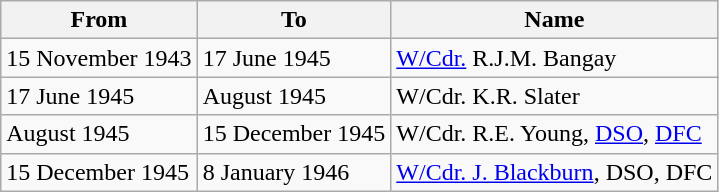<table class="wikitable">
<tr>
<th>From</th>
<th>To</th>
<th>Name</th>
</tr>
<tr>
<td>15 November 1943</td>
<td>17 June 1945</td>
<td><a href='#'>W/Cdr.</a> R.J.M. Bangay</td>
</tr>
<tr>
<td>17 June 1945</td>
<td>August 1945</td>
<td>W/Cdr. K.R. Slater</td>
</tr>
<tr>
<td>August 1945</td>
<td>15 December 1945</td>
<td>W/Cdr. R.E. Young, <a href='#'>DSO</a>, <a href='#'>DFC</a></td>
</tr>
<tr>
<td>15 December 1945</td>
<td>8 January 1946</td>
<td><a href='#'>W/Cdr. J. Blackburn</a>, DSO, DFC</td>
</tr>
</table>
